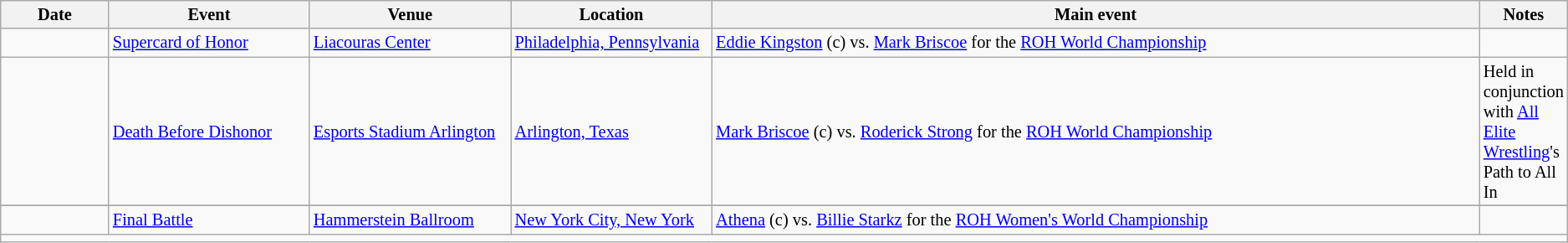<table class="sortable wikitable succession-box" style="font-size:85%;">
<tr>
<th width=7%>Date</th>
<th width=13%>Event</th>
<th width=13%>Venue</th>
<th width=13%>Location</th>
<th width=50%>Main event</th>
<th width=13%>Notes</th>
</tr>
<tr>
<td></td>
<td><a href='#'>Supercard of Honor</a></td>
<td><a href='#'>Liacouras Center</a></td>
<td><a href='#'>Philadelphia, Pennsylvania</a></td>
<td><a href='#'>Eddie Kingston</a> (c) vs. <a href='#'>Mark Briscoe</a> for the <a href='#'>ROH World Championship</a></td>
<td></td>
</tr>
<tr>
<td></td>
<td><a href='#'>Death Before Dishonor</a></td>
<td><a href='#'>Esports Stadium Arlington</a></td>
<td><a href='#'>Arlington, Texas</a></td>
<td><a href='#'>Mark Briscoe</a> (c) vs. <a href='#'>Roderick Strong</a> for the <a href='#'>ROH World Championship</a></td>
<td>Held in conjunction with <a href='#'>All Elite Wrestling</a>'s Path to All In</td>
</tr>
<tr>
</tr>
<tr>
<td></td>
<td><a href='#'>Final Battle</a></td>
<td><a href='#'>Hammerstein Ballroom</a></td>
<td><a href='#'>New York City, New York</a></td>
<td><a href='#'>Athena</a> (c) vs. <a href='#'>Billie Starkz</a> for the <a href='#'>ROH Women's World Championship</a></td>
<td></td>
</tr>
<tr>
<td colspan="6"></td>
</tr>
</table>
